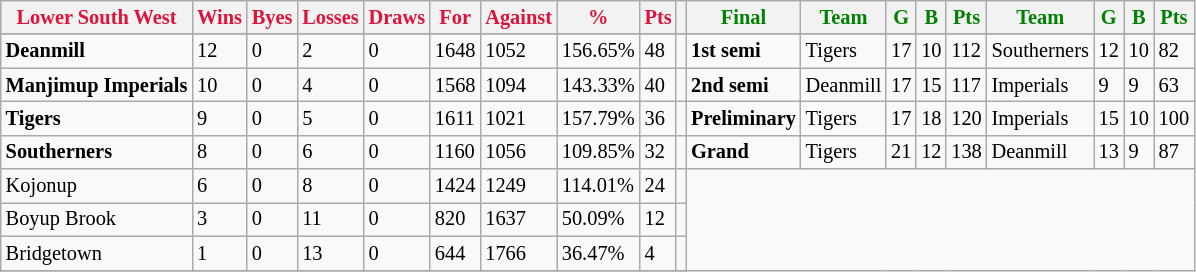<table style="font-size: 85%; text-align: left;" class="wikitable">
<tr>
<th style="color:crimson">Lower South West</th>
<th style="color:crimson">Wins</th>
<th style="color:crimson">Byes</th>
<th style="color:crimson">Losses</th>
<th style="color:crimson">Draws</th>
<th style="color:crimson">For</th>
<th style="color:crimson">Against</th>
<th style="color:crimson">%</th>
<th style="color:crimson">Pts</th>
<th></th>
<th style="color:green">Final</th>
<th style="color:green">Team</th>
<th style="color:green">G</th>
<th style="color:green">B</th>
<th style="color:green">Pts</th>
<th style="color:green">Team</th>
<th style="color:green">G</th>
<th style="color:green">B</th>
<th style="color:green">Pts</th>
</tr>
<tr>
</tr>
<tr>
</tr>
<tr>
<td><strong>	Deanmill	</strong></td>
<td>12</td>
<td>0</td>
<td>2</td>
<td>0</td>
<td>1648</td>
<td>1052</td>
<td>156.65%</td>
<td>48</td>
<td></td>
<td><strong>1st semi</strong></td>
<td>Tigers</td>
<td>17</td>
<td>10</td>
<td>112</td>
<td>Southerners</td>
<td>12</td>
<td>10</td>
<td>82</td>
</tr>
<tr>
<td><strong>	Manjimup Imperials	</strong></td>
<td>10</td>
<td>0</td>
<td>4</td>
<td>0</td>
<td>1568</td>
<td>1094</td>
<td>143.33%</td>
<td>40</td>
<td></td>
<td><strong>2nd semi</strong></td>
<td>Deanmill</td>
<td>17</td>
<td>15</td>
<td>117</td>
<td>Imperials</td>
<td>9</td>
<td>9</td>
<td>63</td>
</tr>
<tr>
<td><strong>	Tigers 	</strong></td>
<td>9</td>
<td>0</td>
<td>5</td>
<td>0</td>
<td>1611</td>
<td>1021</td>
<td>157.79%</td>
<td>36</td>
<td></td>
<td><strong>Preliminary</strong></td>
<td>Tigers</td>
<td>17</td>
<td>18</td>
<td>120</td>
<td>Imperials</td>
<td>15</td>
<td>10</td>
<td>100</td>
</tr>
<tr>
<td><strong>	Southerners	</strong></td>
<td>8</td>
<td>0</td>
<td>6</td>
<td>0</td>
<td>1160</td>
<td>1056</td>
<td>109.85%</td>
<td>32</td>
<td></td>
<td><strong>Grand</strong></td>
<td>Tigers</td>
<td>21</td>
<td>12</td>
<td>138</td>
<td>Deanmill</td>
<td>13</td>
<td>9</td>
<td>87</td>
</tr>
<tr>
<td>Kojonup</td>
<td>6</td>
<td>0</td>
<td>8</td>
<td>0</td>
<td>1424</td>
<td>1249</td>
<td>114.01%</td>
<td>24</td>
<td></td>
</tr>
<tr>
<td>Boyup Brook</td>
<td>3</td>
<td>0</td>
<td>11</td>
<td>0</td>
<td>820</td>
<td>1637</td>
<td>50.09%</td>
<td>12</td>
<td></td>
</tr>
<tr>
<td>Bridgetown</td>
<td>1</td>
<td>0</td>
<td>13</td>
<td>0</td>
<td>644</td>
<td>1766</td>
<td>36.47%</td>
<td>4</td>
<td></td>
</tr>
<tr>
</tr>
</table>
